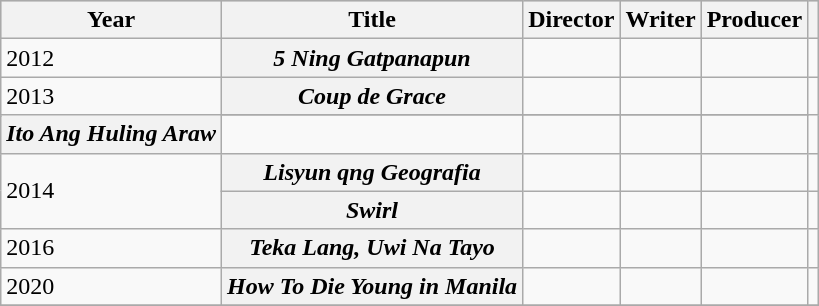<table class="wikitable plainrowheaders sortable">
<tr style="background:#ccc; text-align:center;">
<th scope="col">Year</th>
<th scope="col">Title</th>
<th scope="col">Director</th>
<th scope="col">Writer</th>
<th scope="col">Producer</th>
<th scope="col" class="unsortable"></th>
</tr>
<tr>
<td>2012</td>
<th scope=row><em>5 Ning Gatpanapun</em></th>
<td></td>
<td></td>
<td></td>
<td style="text-align:center;"></td>
</tr>
<tr>
<td rowspan="2">2013</td>
<th scope=row><em>Coup de Grace</em></th>
<td></td>
<td></td>
<td></td>
<td style="text-align:center;"></td>
</tr>
<tr>
</tr>
<tr>
<th scope=row><em>Ito Ang Huling Araw</em></th>
<td></td>
<td></td>
<td></td>
<td style="text-align:center;"></td>
</tr>
<tr>
<td rowspan="2">2014</td>
<th scope=row><em>Lisyun qng Geografia</em></th>
<td></td>
<td></td>
<td></td>
<td style="text-align:center;"></td>
</tr>
<tr>
<th scope=row><em>Swirl</em></th>
<td></td>
<td></td>
<td></td>
<td style="text-align:center;"></td>
</tr>
<tr>
<td>2016</td>
<th scope=row><em>Teka Lang, Uwi Na Tayo</em></th>
<td></td>
<td></td>
<td></td>
<td style="text-align:center;"></td>
</tr>
<tr>
<td>2020</td>
<th scope=row><em>How To Die Young in Manila</em></th>
<td></td>
<td></td>
<td></td>
<td style="text-align:center;"></td>
</tr>
<tr>
</tr>
</table>
